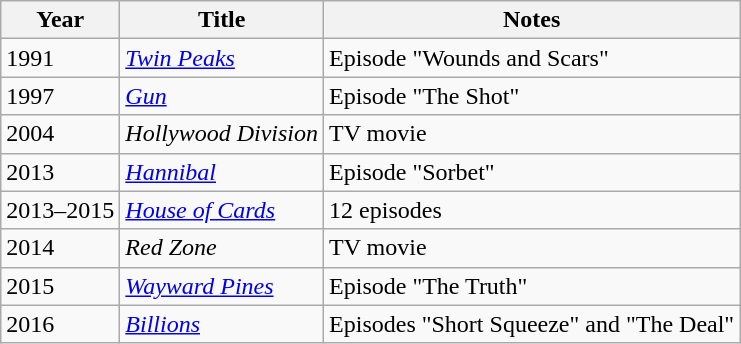<table class="wikitable">
<tr>
<th>Year</th>
<th>Title</th>
<th>Notes</th>
</tr>
<tr>
<td>1991</td>
<td><em><a href='#'>Twin Peaks</a></em></td>
<td>Episode "Wounds and Scars"</td>
</tr>
<tr>
<td>1997</td>
<td><em><a href='#'>Gun</a></em></td>
<td>Episode "The Shot"</td>
</tr>
<tr>
<td>2004</td>
<td><em>Hollywood Division</em></td>
<td>TV movie</td>
</tr>
<tr>
<td>2013</td>
<td><em><a href='#'>Hannibal</a></em></td>
<td>Episode "Sorbet"</td>
</tr>
<tr>
<td>2013–2015</td>
<td><em><a href='#'>House of Cards</a></em></td>
<td>12 episodes</td>
</tr>
<tr>
<td>2014</td>
<td><em>Red Zone</em></td>
<td>TV movie</td>
</tr>
<tr>
<td>2015</td>
<td><em><a href='#'>Wayward Pines</a></em></td>
<td>Episode "The Truth"</td>
</tr>
<tr>
<td>2016</td>
<td><em><a href='#'>Billions</a></em></td>
<td>Episodes "Short Squeeze" and "The Deal"</td>
</tr>
</table>
